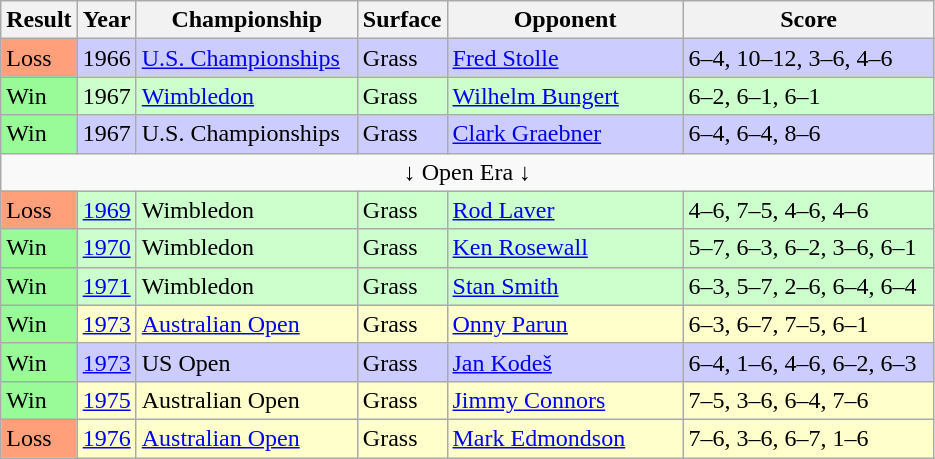<table class="sortable wikitable">
<tr>
<th style="width:40px">Result</th>
<th style="width:30px">Year</th>
<th style="width:140px">Championship</th>
<th style="width:50px">Surface</th>
<th style="width:150px">Opponent</th>
<th style="width:160px" class="unsortable">Score</th>
</tr>
<tr style="background:#ccf;">
<td style="background:#ffa07a;">Loss</td>
<td>1966</td>
<td><a href='#'>U.S. Championships</a></td>
<td>Grass</td>
<td> <a href='#'>Fred Stolle</a></td>
<td>6–4, 10–12, 3–6, 4–6</td>
</tr>
<tr style="background:#cfc;">
<td style="background:#98fb98;">Win</td>
<td>1967</td>
<td><a href='#'>Wimbledon</a></td>
<td>Grass</td>
<td> <a href='#'>Wilhelm Bungert</a></td>
<td>6–2, 6–1, 6–1</td>
</tr>
<tr style="background:#ccf;">
<td style="background:#98fb98;">Win</td>
<td>1967</td>
<td>U.S. Championships</td>
<td>Grass</td>
<td> <a href='#'>Clark Graebner</a></td>
<td>6–4, 6–4, 8–6</td>
</tr>
<tr>
<td style="text-align:center;" colspan="6">↓ Open Era ↓</td>
</tr>
<tr style="background:#cfc;">
<td style="background:#ffa07a;">Loss</td>
<td><a href='#'>1969</a></td>
<td>Wimbledon</td>
<td>Grass</td>
<td> <a href='#'>Rod Laver</a></td>
<td>4–6, 7–5, 4–6, 4–6</td>
</tr>
<tr style="background:#cfc;">
<td style="background:#98fb98;">Win</td>
<td><a href='#'>1970</a></td>
<td>Wimbledon</td>
<td>Grass</td>
<td> <a href='#'>Ken Rosewall</a></td>
<td>5–7, 6–3, 6–2, 3–6, 6–1</td>
</tr>
<tr style="background:#cfc;">
<td style="background:#98fb98;">Win</td>
<td><a href='#'>1971</a></td>
<td>Wimbledon</td>
<td>Grass</td>
<td> <a href='#'>Stan Smith</a></td>
<td>6–3, 5–7, 2–6, 6–4, 6–4</td>
</tr>
<tr style="background:#ffc;">
<td style="background:#98fb98;">Win</td>
<td><a href='#'>1973</a></td>
<td><a href='#'>Australian Open</a></td>
<td>Grass</td>
<td> <a href='#'>Onny Parun</a></td>
<td>6–3, 6–7, 7–5, 6–1</td>
</tr>
<tr style="background:#ccf;">
<td style="background:#98fb98;">Win</td>
<td><a href='#'>1973</a></td>
<td>US Open</td>
<td>Grass</td>
<td> <a href='#'>Jan Kodeš</a></td>
<td>6–4, 1–6, 4–6, 6–2, 6–3</td>
</tr>
<tr style="background:#ffc;">
<td style="background:#98fb98;">Win</td>
<td><a href='#'>1975</a></td>
<td>Australian Open</td>
<td>Grass</td>
<td> <a href='#'>Jimmy Connors</a></td>
<td>7–5, 3–6, 6–4, 7–6</td>
</tr>
<tr style="background:#ffc;">
<td style="background:#ffa07a;">Loss</td>
<td><a href='#'>1976</a></td>
<td><a href='#'>Australian Open</a></td>
<td>Grass</td>
<td> <a href='#'>Mark Edmondson</a></td>
<td>7–6, 3–6, 6–7, 1–6</td>
</tr>
</table>
